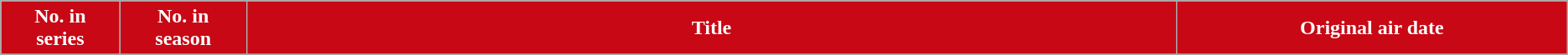<table class="wikitable plainrowheaders">
<tr>
<th style="background:#c80815; color:#fff; width:1%;">No. in<br>series</th>
<th style="background:#c80815; color:#fff; width:1%;">No. in<br>season</th>
<th style="background:#c80815; color:#fff; width:12%;">Title</th>
<th style="background:#c80815; color:#fff; width:5%;">Original air date</th>
</tr>
<tr style="background:#fff;"|>
</tr>
</table>
